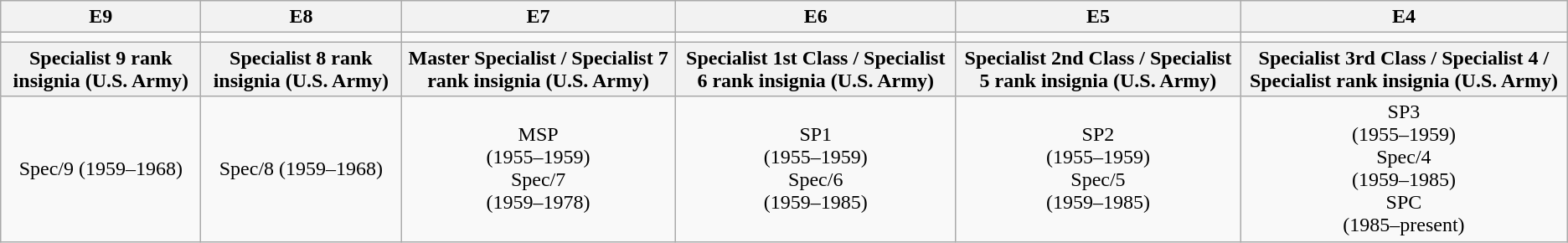<table class="wikitable" style="text-align:center">
<tr>
<th>E9</th>
<th>E8</th>
<th>E7</th>
<th>E6</th>
<th>E5</th>
<th>E4</th>
</tr>
<tr>
<td></td>
<td></td>
<td></td>
<td></td>
<td></td>
<td></td>
</tr>
<tr>
<th>Specialist 9 rank insignia (U.S. Army)</th>
<th>Specialist 8 rank insignia (U.S. Army)</th>
<th>Master Specialist / Specialist 7 rank insignia (U.S. Army)</th>
<th>Specialist 1st Class / Specialist 6 rank insignia (U.S. Army)</th>
<th>Specialist 2nd Class / Specialist 5 rank insignia (U.S. Army)</th>
<th>Specialist 3rd Class / Specialist 4 / Specialist rank insignia (U.S. Army)</th>
</tr>
<tr>
<td>Spec/9 (1959–1968)</td>
<td>Spec/8 (1959–1968)</td>
<td>MSP<br>(1955–1959)<br>Spec/7<br>(1959–1978)</td>
<td>SP1<br>(1955–1959)<br>Spec/6<br>(1959–1985)</td>
<td>SP2<br>(1955–1959)<br>Spec/5<br>(1959–1985)</td>
<td>SP3<br>(1955–1959)<br>Spec/4<br>(1959–1985)<br>SPC<br>(1985–present)</td>
</tr>
</table>
